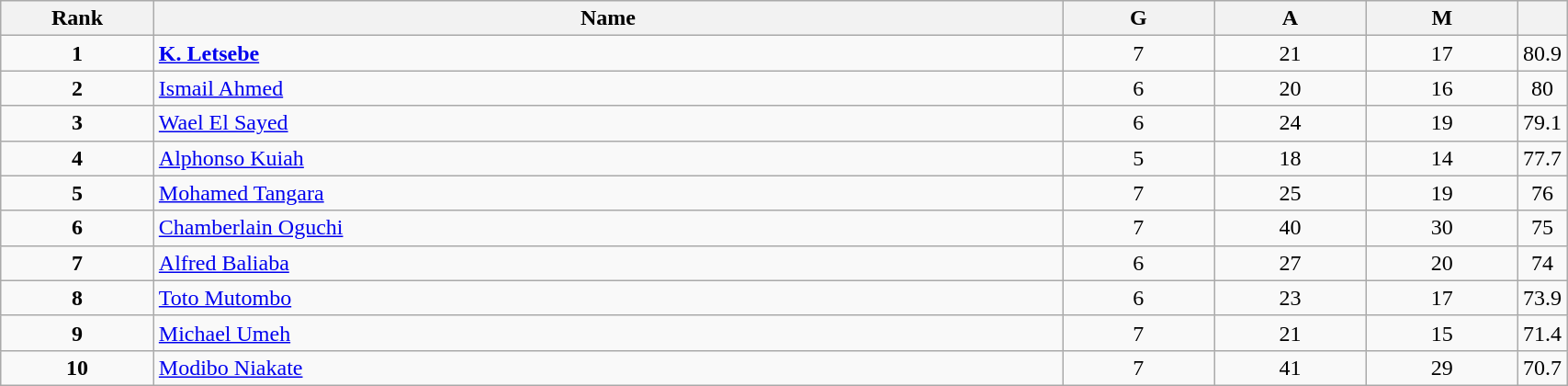<table class="wikitable" style="width:90%;">
<tr>
<th style="width:10%;">Rank</th>
<th style="width:60%;">Name</th>
<th style="width:10%;">G</th>
<th style="width:10%;">A</th>
<th style="width:10%;">M</th>
<th style="width:10%;"></th>
</tr>
<tr align=center>
<td><strong>1</strong></td>
<td align=left> <strong><a href='#'>K. Letsebe</a></strong></td>
<td>7</td>
<td>21</td>
<td>17</td>
<td>80.9</td>
</tr>
<tr align=center>
<td><strong>2</strong></td>
<td align=left> <a href='#'>Ismail Ahmed</a></td>
<td>6</td>
<td>20</td>
<td>16</td>
<td>80</td>
</tr>
<tr align=center>
<td><strong>3</strong></td>
<td align=left> <a href='#'>Wael El Sayed</a></td>
<td>6</td>
<td>24</td>
<td>19</td>
<td>79.1</td>
</tr>
<tr align=center>
<td><strong>4</strong></td>
<td align=left> <a href='#'>Alphonso Kuiah</a></td>
<td>5</td>
<td>18</td>
<td>14</td>
<td>77.7</td>
</tr>
<tr align=center>
<td><strong>5</strong></td>
<td align=left> <a href='#'>Mohamed Tangara</a></td>
<td>7</td>
<td>25</td>
<td>19</td>
<td>76</td>
</tr>
<tr align=center>
<td><strong>6</strong></td>
<td align=left> <a href='#'>Chamberlain Oguchi</a></td>
<td>7</td>
<td>40</td>
<td>30</td>
<td>75</td>
</tr>
<tr align=center>
<td><strong>7</strong></td>
<td align=left> <a href='#'>Alfred Baliaba</a></td>
<td>6</td>
<td>27</td>
<td>20</td>
<td>74</td>
</tr>
<tr align=center>
<td><strong>8</strong></td>
<td align=left> <a href='#'>Toto Mutombo</a></td>
<td>6</td>
<td>23</td>
<td>17</td>
<td>73.9</td>
</tr>
<tr align=center>
<td><strong>9</strong></td>
<td align=left> <a href='#'>Michael Umeh</a></td>
<td>7</td>
<td>21</td>
<td>15</td>
<td>71.4</td>
</tr>
<tr align=center>
<td><strong>10</strong></td>
<td align=left> <a href='#'>Modibo Niakate</a></td>
<td>7</td>
<td>41</td>
<td>29</td>
<td>70.7</td>
</tr>
</table>
